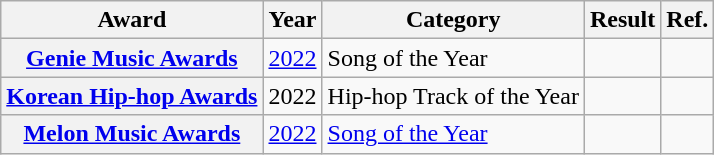<table class="wikitable plainrowheaders">
<tr>
<th>Award</th>
<th>Year</th>
<th>Category</th>
<th>Result</th>
<th>Ref.</th>
</tr>
<tr>
<th scope="row"><a href='#'>Genie Music Awards</a></th>
<td style="text-align:center"><a href='#'>2022</a></td>
<td>Song of the Year</td>
<td></td>
<td style="text-align:center"></td>
</tr>
<tr>
<th scope="row"><a href='#'>Korean Hip-hop Awards</a></th>
<td>2022</td>
<td>Hip-hop Track of the Year</td>
<td></td>
<td style="text-align:center;"></td>
</tr>
<tr>
<th scope="row"><a href='#'>Melon Music Awards</a></th>
<td style="text-align:center"><a href='#'>2022</a></td>
<td><a href='#'>Song of the Year</a></td>
<td></td>
<td style="text-align:center"></td>
</tr>
</table>
